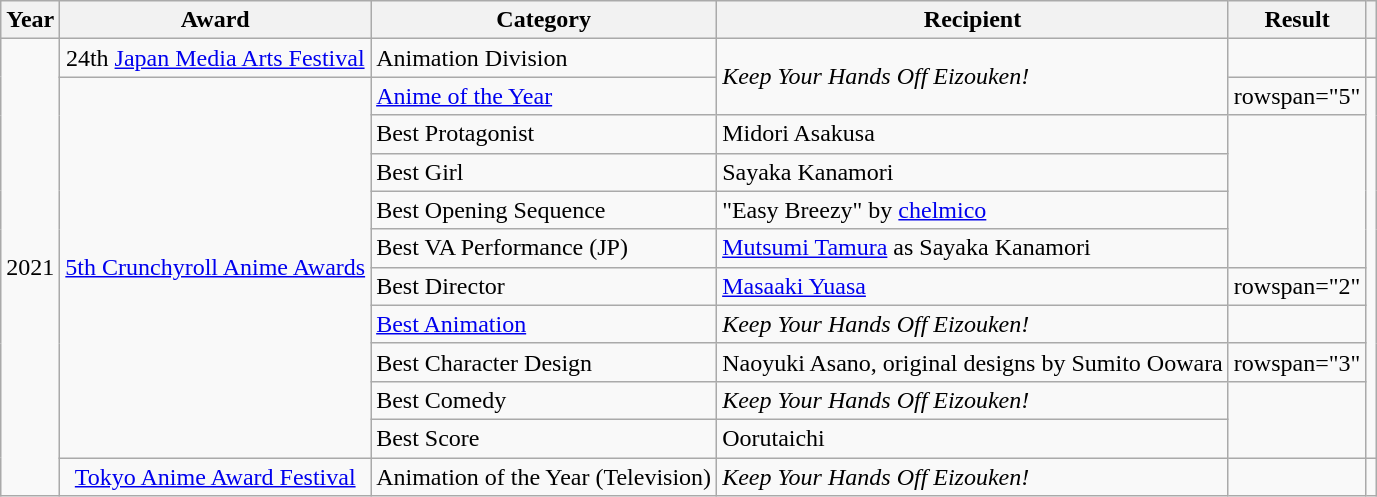<table class="wikitable plainrowheaders sortable">
<tr>
<th scope="col">Year</th>
<th scope="col">Award</th>
<th scope="col">Category</th>
<th scope="col">Recipient</th>
<th>Result</th>
<th scope="col" class="unsortable"></th>
</tr>
<tr>
<td rowspan="14" align="center">2021</td>
<td align="center">24th <a href='#'>Japan Media Arts Festival</a></td>
<td>Animation Division</td>
<td rowspan="2"><em>Keep Your Hands Off Eizouken!</em></td>
<td></td>
<td align="center"></td>
</tr>
<tr>
<td rowspan="10" align="center"><a href='#'>5th Crunchyroll Anime Awards</a></td>
<td><a href='#'>Anime of the Year</a></td>
<td>rowspan="5" </td>
<td rowspan="10" align="center"></td>
</tr>
<tr>
<td>Best Protagonist</td>
<td>Midori Asakusa</td>
</tr>
<tr>
<td>Best Girl</td>
<td>Sayaka Kanamori</td>
</tr>
<tr>
<td>Best Opening Sequence</td>
<td>"Easy Breezy" by <a href='#'>chelmico</a></td>
</tr>
<tr>
<td>Best VA Performance (JP)</td>
<td><a href='#'>Mutsumi Tamura</a> as Sayaka Kanamori</td>
</tr>
<tr>
<td>Best Director</td>
<td><a href='#'>Masaaki Yuasa</a></td>
<td>rowspan="2" </td>
</tr>
<tr>
<td><a href='#'>Best Animation</a></td>
<td><em>Keep Your Hands Off Eizouken!</em></td>
</tr>
<tr>
<td>Best Character Design</td>
<td>Naoyuki Asano, original designs by Sumito Oowara</td>
<td>rowspan="3" </td>
</tr>
<tr>
<td>Best Comedy</td>
<td><em>Keep Your Hands Off Eizouken!</em></td>
</tr>
<tr>
<td>Best Score</td>
<td>Oorutaichi</td>
</tr>
<tr>
<td align="center"><a href='#'>Tokyo Anime Award Festival</a></td>
<td>Animation of the Year (Television)</td>
<td><em>Keep Your Hands Off Eizouken!</em></td>
<td></td>
<td align="center"></td>
</tr>
</table>
